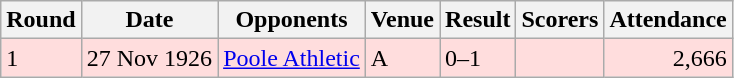<table class="wikitable">
<tr>
<th>Round</th>
<th>Date</th>
<th>Opponents</th>
<th>Venue</th>
<th>Result</th>
<th>Scorers</th>
<th>Attendance</th>
</tr>
<tr bgcolor="#ffdddd">
<td>1</td>
<td>27 Nov 1926</td>
<td><a href='#'>Poole Athletic</a></td>
<td>A</td>
<td>0–1</td>
<td></td>
<td align="right">2,666</td>
</tr>
</table>
